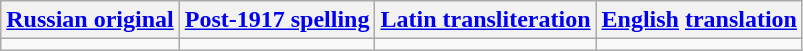<table class="wikitable">
<tr>
<th><a href='#'>Russian original</a></th>
<th><a href='#'>Post-1917 spelling</a></th>
<th><a href='#'>Latin transliteration</a></th>
<th><a href='#'>English</a> <a href='#'>translation</a></th>
</tr>
<tr style="vertical-align:top; white-space:nowrap;">
<td></td>
<td></td>
<td></td>
<td></td>
</tr>
</table>
